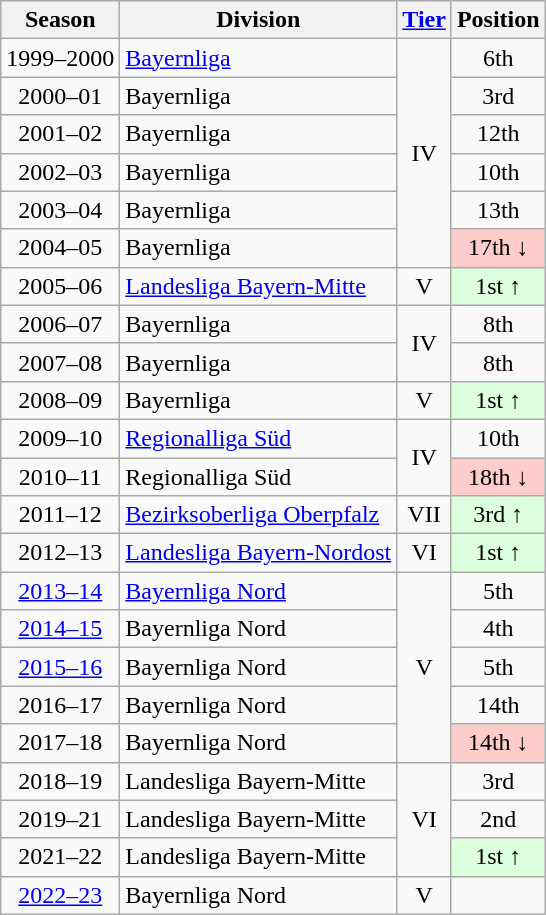<table class="wikitable">
<tr>
<th>Season</th>
<th>Division</th>
<th><a href='#'>Tier</a></th>
<th>Position</th>
</tr>
<tr align="center">
<td>1999–2000</td>
<td align="left"><a href='#'>Bayernliga</a></td>
<td rowspan=6>IV</td>
<td>6th</td>
</tr>
<tr align="center">
<td>2000–01</td>
<td align="left">Bayernliga</td>
<td>3rd</td>
</tr>
<tr align="center">
<td>2001–02</td>
<td align="left">Bayernliga</td>
<td>12th</td>
</tr>
<tr align="center">
<td>2002–03</td>
<td align="left">Bayernliga</td>
<td>10th</td>
</tr>
<tr align="center">
<td>2003–04</td>
<td align="left">Bayernliga</td>
<td>13th</td>
</tr>
<tr align="center">
<td>2004–05</td>
<td align="left">Bayernliga</td>
<td style="background:#ffcccc">17th ↓</td>
</tr>
<tr align="center">
<td>2005–06</td>
<td align="left"><a href='#'>Landesliga Bayern-Mitte</a></td>
<td>V</td>
<td style="background:#ddffdd">1st ↑</td>
</tr>
<tr align="center">
<td>2006–07</td>
<td align="left">Bayernliga</td>
<td rowspan=2>IV</td>
<td>8th</td>
</tr>
<tr align="center">
<td>2007–08</td>
<td align="left">Bayernliga</td>
<td>8th</td>
</tr>
<tr align="center">
<td>2008–09</td>
<td align="left">Bayernliga</td>
<td>V</td>
<td style="background:#ddffdd">1st ↑</td>
</tr>
<tr align="center">
<td>2009–10</td>
<td align="left"><a href='#'>Regionalliga Süd</a></td>
<td rowspan=2>IV</td>
<td>10th</td>
</tr>
<tr align="center">
<td>2010–11</td>
<td align="left">Regionalliga Süd</td>
<td style="background:#ffcccc">18th ↓</td>
</tr>
<tr align="center">
<td>2011–12</td>
<td align="left"><a href='#'>Bezirksoberliga Oberpfalz</a></td>
<td>VII</td>
<td style="background:#ddffdd">3rd ↑</td>
</tr>
<tr align="center">
<td>2012–13</td>
<td align="left"><a href='#'>Landesliga Bayern-Nordost</a></td>
<td>VI</td>
<td style="background:#ddffdd">1st ↑</td>
</tr>
<tr align="center">
<td><a href='#'>2013–14</a></td>
<td align="left"><a href='#'>Bayernliga Nord</a></td>
<td rowspan=5>V</td>
<td>5th</td>
</tr>
<tr align="center">
<td><a href='#'>2014–15</a></td>
<td align="left">Bayernliga Nord</td>
<td>4th</td>
</tr>
<tr align="center">
<td><a href='#'>2015–16</a></td>
<td align="left">Bayernliga Nord</td>
<td>5th</td>
</tr>
<tr align="center">
<td>2016–17</td>
<td align="left">Bayernliga Nord</td>
<td>14th</td>
</tr>
<tr align="center">
<td>2017–18</td>
<td align="left">Bayernliga Nord</td>
<td style="background:#ffcccc">14th ↓</td>
</tr>
<tr align="center">
<td>2018–19</td>
<td align="left">Landesliga Bayern-Mitte</td>
<td rowspan=3>VI</td>
<td>3rd</td>
</tr>
<tr align="center">
<td>2019–21</td>
<td align="left">Landesliga Bayern-Mitte</td>
<td>2nd</td>
</tr>
<tr align="center">
<td>2021–22</td>
<td align="left">Landesliga Bayern-Mitte</td>
<td style="background:#ddffdd">1st ↑</td>
</tr>
<tr align="center">
<td><a href='#'>2022–23</a></td>
<td align="left">Bayernliga Nord</td>
<td>V</td>
<td></td>
</tr>
</table>
